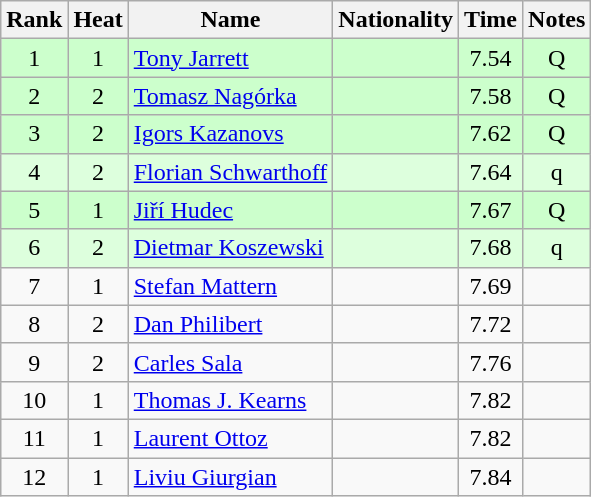<table class="wikitable sortable" style="text-align:center">
<tr>
<th>Rank</th>
<th>Heat</th>
<th>Name</th>
<th>Nationality</th>
<th>Time</th>
<th>Notes</th>
</tr>
<tr bgcolor=ccffcc>
<td>1</td>
<td>1</td>
<td align="left"><a href='#'>Tony Jarrett</a></td>
<td align=left></td>
<td>7.54</td>
<td>Q</td>
</tr>
<tr bgcolor=ccffcc>
<td>2</td>
<td>2</td>
<td align="left"><a href='#'>Tomasz Nagórka</a></td>
<td align=left></td>
<td>7.58</td>
<td>Q</td>
</tr>
<tr bgcolor=ccffcc>
<td>3</td>
<td>2</td>
<td align="left"><a href='#'>Igors Kazanovs</a></td>
<td align=left></td>
<td>7.62</td>
<td>Q</td>
</tr>
<tr bgcolor=ddffdd>
<td>4</td>
<td>2</td>
<td align="left"><a href='#'>Florian Schwarthoff</a></td>
<td align=left></td>
<td>7.64</td>
<td>q</td>
</tr>
<tr bgcolor=ccffcc>
<td>5</td>
<td>1</td>
<td align="left"><a href='#'>Jiří Hudec</a></td>
<td align=left></td>
<td>7.67</td>
<td>Q</td>
</tr>
<tr bgcolor=ddffdd>
<td>6</td>
<td>2</td>
<td align="left"><a href='#'>Dietmar Koszewski</a></td>
<td align=left></td>
<td>7.68</td>
<td>q</td>
</tr>
<tr>
<td>7</td>
<td>1</td>
<td align="left"><a href='#'>Stefan Mattern</a></td>
<td align=left></td>
<td>7.69</td>
<td></td>
</tr>
<tr>
<td>8</td>
<td>2</td>
<td align="left"><a href='#'>Dan Philibert</a></td>
<td align=left></td>
<td>7.72</td>
<td></td>
</tr>
<tr>
<td>9</td>
<td>2</td>
<td align="left"><a href='#'>Carles Sala</a></td>
<td align=left></td>
<td>7.76</td>
<td></td>
</tr>
<tr>
<td>10</td>
<td>1</td>
<td align="left"><a href='#'>Thomas J. Kearns</a></td>
<td align=left></td>
<td>7.82</td>
<td></td>
</tr>
<tr>
<td>11</td>
<td>1</td>
<td align="left"><a href='#'>Laurent Ottoz</a></td>
<td align=left></td>
<td>7.82</td>
<td></td>
</tr>
<tr>
<td>12</td>
<td>1</td>
<td align="left"><a href='#'>Liviu Giurgian</a></td>
<td align=left></td>
<td>7.84</td>
<td></td>
</tr>
</table>
